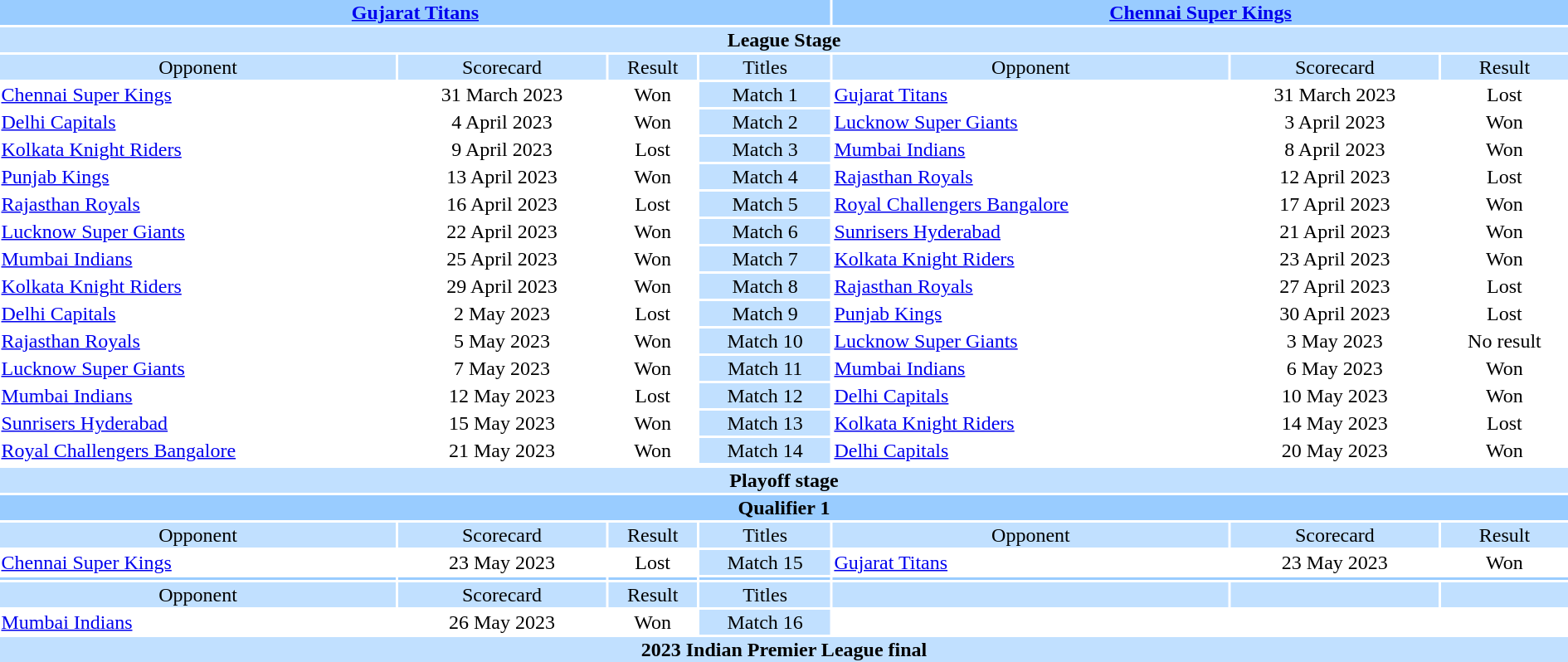<table style="width:100%;text-align:center">
<tr style="vertical-align:top;background:#99CCFF">
<td colspan="4"><strong><a href='#'>Gujarat Titans</a></strong></td>
<th colspan="3"><a href='#'>Chennai Super Kings</a></th>
</tr>
<tr style="vertical-align:top;background:#C1E0FF">
<td colspan="7"><strong>League Stage</strong></td>
</tr>
<tr style="vertical-align:top;background:#C1E0FF">
<td>Opponent</td>
<td>Scorecard</td>
<td>Result</td>
<td>Titles</td>
<td>Opponent</td>
<td>Scorecard</td>
<td>Result</td>
</tr>
<tr>
<td style="text-align:left"><a href='#'>Chennai Super Kings</a></td>
<td>31 March 2023</td>
<td>Won</td>
<td style="background:#C1E0FF">Match 1</td>
<td style="text-align:left"><a href='#'>Gujarat Titans</a></td>
<td>31 March 2023</td>
<td>Lost</td>
</tr>
<tr>
<td style="text-align:left"><a href='#'>Delhi Capitals</a></td>
<td>4 April 2023</td>
<td>Won</td>
<td style="background:#C1E0FF">Match 2</td>
<td style="text-align:left"><a href='#'>Lucknow Super Giants</a></td>
<td>3 April 2023</td>
<td>Won</td>
</tr>
<tr>
<td style="text-align:left"><a href='#'>Kolkata Knight Riders</a></td>
<td>9 April 2023</td>
<td>Lost</td>
<td style="background:#C1E0FF">Match 3</td>
<td style="text-align:left"><a href='#'>Mumbai Indians</a></td>
<td>8 April 2023</td>
<td>Won</td>
</tr>
<tr>
<td style="text-align:left"><a href='#'>Punjab Kings</a></td>
<td>13 April 2023</td>
<td>Won</td>
<td style="background:#C1E0FF">Match 4</td>
<td style="text-align:left"><a href='#'>Rajasthan Royals</a></td>
<td>12 April 2023</td>
<td>Lost</td>
</tr>
<tr>
<td style="text-align:left"><a href='#'>Rajasthan Royals</a></td>
<td>16 April 2023</td>
<td>Lost</td>
<td style="background:#C1E0FF">Match 5</td>
<td style="text-align:left"><a href='#'>Royal Challengers Bangalore</a></td>
<td>17 April 2023</td>
<td>Won</td>
</tr>
<tr>
<td style="text-align:left"><a href='#'>Lucknow Super Giants</a></td>
<td>22 April 2023</td>
<td>Won</td>
<td style="background:#C1E0FF">Match 6</td>
<td style="text-align:left"><a href='#'>Sunrisers Hyderabad</a></td>
<td>21 April 2023</td>
<td>Won</td>
</tr>
<tr>
<td style="text-align:left"><a href='#'>Mumbai Indians</a></td>
<td>25 April 2023</td>
<td>Won</td>
<td style="background:#C1E0FF">Match 7</td>
<td style="text-align:left"><a href='#'>Kolkata Knight Riders</a></td>
<td>23 April 2023</td>
<td>Won</td>
</tr>
<tr>
<td style="text-align:left"><a href='#'>Kolkata Knight Riders</a></td>
<td>29 April 2023</td>
<td>Won</td>
<td style="background:#C1E0FF">Match 8</td>
<td style="text-align:left"><a href='#'>Rajasthan Royals</a></td>
<td>27 April 2023</td>
<td>Lost</td>
</tr>
<tr>
<td style="text-align:left"><a href='#'>Delhi Capitals</a></td>
<td>2 May 2023</td>
<td>Lost</td>
<td style="background:#C1E0FF">Match 9</td>
<td style="text-align:left"><a href='#'>Punjab Kings</a></td>
<td>30 April 2023</td>
<td>Lost</td>
</tr>
<tr>
<td style="text-align:left"><a href='#'>Rajasthan Royals</a></td>
<td>5 May 2023</td>
<td>Won</td>
<td style="background:#C1E0FF">Match 10</td>
<td style="text-align:left"><a href='#'>Lucknow Super Giants</a></td>
<td>3 May 2023</td>
<td>No result</td>
</tr>
<tr>
<td style="text-align:left"><a href='#'>Lucknow Super Giants</a></td>
<td>7 May 2023</td>
<td>Won</td>
<td style="background:#C1E0FF">Match 11</td>
<td style="text-align:left"><a href='#'>Mumbai Indians</a></td>
<td>6 May 2023</td>
<td>Won</td>
</tr>
<tr>
<td style="text-align:left"><a href='#'>Mumbai Indians</a></td>
<td>12 May 2023</td>
<td>Lost</td>
<td style="background:#C1E0FF">Match 12</td>
<td style="text-align:left"><a href='#'>Delhi Capitals</a></td>
<td>10 May 2023</td>
<td>Won</td>
</tr>
<tr>
<td style="text-align:left"><a href='#'>Sunrisers Hyderabad</a></td>
<td>15 May 2023</td>
<td>Won</td>
<td style="background:#C1E0FF">Match 13</td>
<td style="text-align:left"><a href='#'>Kolkata Knight Riders</a></td>
<td>14 May 2023</td>
<td>Lost</td>
</tr>
<tr>
<td style="text-align:left"><a href='#'>Royal Challengers Bangalore</a></td>
<td>21 May 2023</td>
<td>Won</td>
<td style="background:#C1E0FF">Match 14</td>
<td style="text-align:left"><a href='#'>Delhi Capitals</a></td>
<td>20 May 2023</td>
<td>Won</td>
</tr>
<tr>
</tr>
<tr style="vertical-align:top;background:#C1E0FF">
<td colspan="7"><strong>Playoff stage</strong></td>
</tr>
<tr style="vertical-align:top;background:#99CCFF">
<td colspan="7"><strong>Qualifier 1</strong></td>
</tr>
<tr style="vertical-align:top;background:#C1E0FF">
<td>Opponent</td>
<td>Scorecard</td>
<td>Result</td>
<td>Titles</td>
<td>Opponent</td>
<td>Scorecard</td>
<td>Result</td>
</tr>
<tr>
<td style="text-align:left"><a href='#'>Chennai Super Kings</a></td>
<td>23 May 2023</td>
<td>Lost</td>
<td style="background:#C1E0FF">Match 15</td>
<td style="text-align:left"><a href='#'>Gujarat Titans</a></td>
<td>23 May 2023</td>
<td>Won</td>
</tr>
<tr style="vertical-align:top;background:#99CCFF">
<td></td>
<td></td>
<td></td>
<td></td>
<th colspan="3"></th>
</tr>
<tr style="vertical-align:top;background:#C1E0FF">
<td>Opponent</td>
<td>Scorecard</td>
<td>Result</td>
<td>Titles</td>
<td></td>
<td></td>
<td></td>
</tr>
<tr>
<td style="text-align:left"><a href='#'>Mumbai Indians</a></td>
<td>26 May 2023</td>
<td>Won</td>
<td style="background:#C1E0FF">Match 16</td>
<td></td>
<td></td>
<td></td>
</tr>
<tr style="vertical-align:top;background:#C1E0FF">
<th colspan="7">2023 Indian Premier League final</th>
</tr>
</table>
